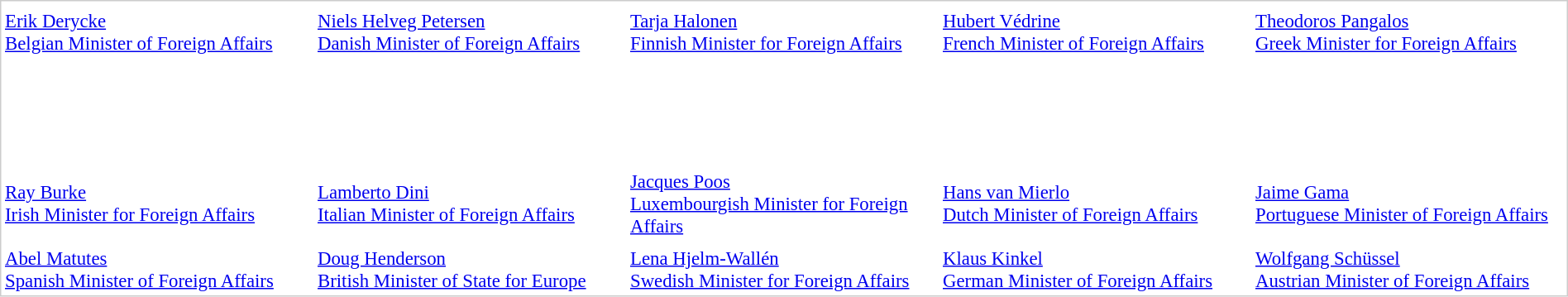<table width=100% style="margin:0em 0em 0em 0em; font-size:.95em; border:1px solid #CCCCCC; background:#FFFFFF; vertical-align:top;">
<tr>
<td align="center" width="20%"></td>
<td align="center" width="20%"></td>
<td align="center" width="20%"></td>
<td align="center" width="20%"></td>
<td align="center" width="20%"></td>
</tr>
<tr>
<td><a href='#'>Erik Derycke</a><br> <a href='#'>Belgian Minister of Foreign Affairs</a></td>
<td><a href='#'>Niels Helveg Petersen</a><br> <a href='#'>Danish Minister of Foreign Affairs</a></td>
<td><a href='#'>Tarja Halonen</a><br> <a href='#'>Finnish Minister for Foreign Affairs</a></td>
<td><a href='#'>Hubert Védrine</a><br> <a href='#'>French Minister of Foreign Affairs</a></td>
<td><a href='#'>Theodoros Pangalos</a><br> <a href='#'>Greek Minister for Foreign Affairs</a></td>
</tr>
<tr>
<td align="center"></td>
<td align="center"></td>
<td align="center"></td>
<td align="center"></td>
<td align="center" height="85px"></td>
</tr>
<tr>
<td><a href='#'>Ray Burke</a><br> <a href='#'>Irish Minister for Foreign Affairs</a></td>
<td><a href='#'>Lamberto Dini</a><br> <a href='#'>Italian Minister of Foreign Affairs</a></td>
<td><a href='#'>Jacques Poos</a><br> <a href='#'>Luxembourgish Minister for Foreign Affairs</a></td>
<td><a href='#'>Hans van Mierlo</a><br> <a href='#'>Dutch Minister of Foreign Affairs</a></td>
<td><a href='#'>Jaime Gama</a><br> <a href='#'>Portuguese Minister of Foreign Affairs</a></td>
</tr>
<tr>
<td align="center"></td>
<td align="center"></td>
<td align="center"></td>
<td align="center"></td>
<td align="center"></td>
</tr>
<tr>
<td><a href='#'>Abel Matutes</a><br> <a href='#'>Spanish Minister of Foreign Affairs</a></td>
<td><a href='#'>Doug Henderson</a><br> <a href='#'>British Minister of State for Europe</a></td>
<td><a href='#'>Lena Hjelm-Wallén</a><br> <a href='#'>Swedish Minister for Foreign Affairs</a></td>
<td><a href='#'>Klaus Kinkel</a><br> <a href='#'>German Minister of Foreign Affairs</a></td>
<td><a href='#'>Wolfgang Schüssel</a><br> <a href='#'>Austrian Minister of Foreign Affairs</a></td>
</tr>
</table>
